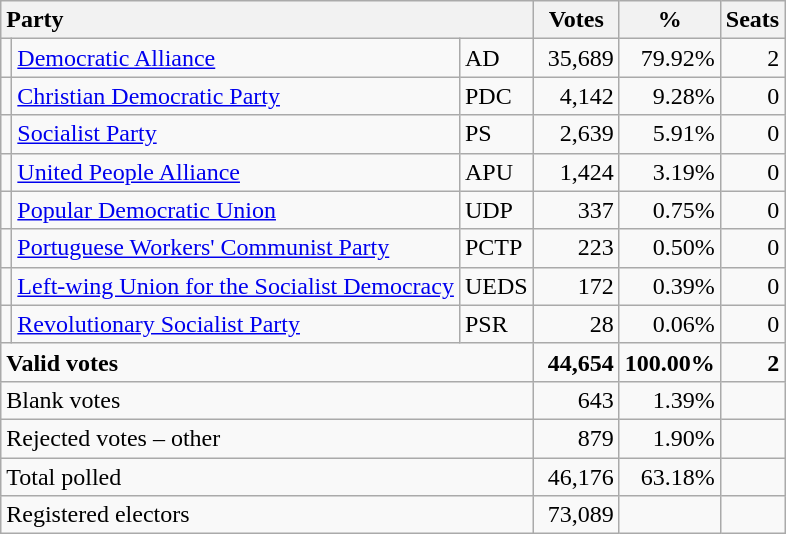<table class="wikitable" border="1" style="text-align:right;">
<tr>
<th style="text-align:left;" colspan=3>Party</th>
<th align=center width="50">Votes</th>
<th align=center width="50">%</th>
<th align=center>Seats</th>
</tr>
<tr>
<td></td>
<td align=left><a href='#'>Democratic Alliance</a></td>
<td align=left>AD</td>
<td>35,689</td>
<td>79.92%</td>
<td>2</td>
</tr>
<tr>
<td></td>
<td align=left style="white-space: nowrap;"><a href='#'>Christian Democratic Party</a></td>
<td align=left>PDC</td>
<td>4,142</td>
<td>9.28%</td>
<td>0</td>
</tr>
<tr>
<td></td>
<td align=left><a href='#'>Socialist Party</a></td>
<td align=left>PS</td>
<td>2,639</td>
<td>5.91%</td>
<td>0</td>
</tr>
<tr>
<td></td>
<td align=left><a href='#'>United People Alliance</a></td>
<td align=left>APU</td>
<td>1,424</td>
<td>3.19%</td>
<td>0</td>
</tr>
<tr>
<td></td>
<td align=left><a href='#'>Popular Democratic Union</a></td>
<td align=left>UDP</td>
<td>337</td>
<td>0.75%</td>
<td>0</td>
</tr>
<tr>
<td></td>
<td align=left><a href='#'>Portuguese Workers' Communist Party</a></td>
<td align=left>PCTP</td>
<td>223</td>
<td>0.50%</td>
<td>0</td>
</tr>
<tr>
<td></td>
<td align=left><a href='#'>Left-wing Union for the Socialist Democracy</a></td>
<td align=left>UEDS</td>
<td>172</td>
<td>0.39%</td>
<td>0</td>
</tr>
<tr>
<td></td>
<td align=left><a href='#'>Revolutionary Socialist Party</a></td>
<td align=left>PSR</td>
<td>28</td>
<td>0.06%</td>
<td>0</td>
</tr>
<tr style="font-weight:bold">
<td align=left colspan=3>Valid votes</td>
<td>44,654</td>
<td>100.00%</td>
<td>2</td>
</tr>
<tr>
<td align=left colspan=3>Blank votes</td>
<td>643</td>
<td>1.39%</td>
<td></td>
</tr>
<tr>
<td align=left colspan=3>Rejected votes – other</td>
<td>879</td>
<td>1.90%</td>
<td></td>
</tr>
<tr>
<td align=left colspan=3>Total polled</td>
<td>46,176</td>
<td>63.18%</td>
<td></td>
</tr>
<tr>
<td align=left colspan=3>Registered electors</td>
<td>73,089</td>
<td></td>
<td></td>
</tr>
</table>
